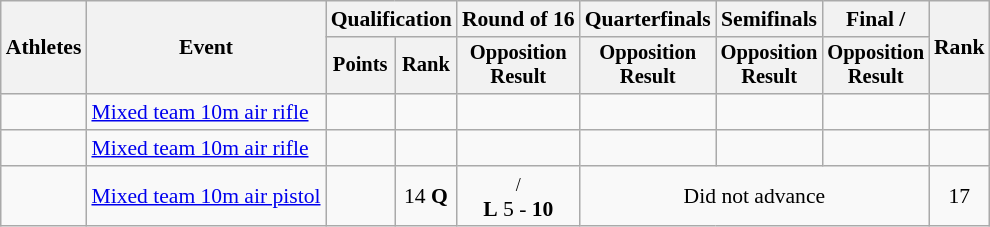<table class="wikitable" style="font-size:90%;">
<tr>
<th rowspan=2>Athletes</th>
<th rowspan=2>Event</th>
<th colspan=2>Qualification</th>
<th>Round of 16</th>
<th>Quarterfinals</th>
<th>Semifinals</th>
<th>Final / </th>
<th rowspan=2>Rank</th>
</tr>
<tr style="font-size:95%">
<th>Points</th>
<th>Rank</th>
<th>Opposition<br>Result</th>
<th>Opposition<br>Result</th>
<th>Opposition<br>Result</th>
<th>Opposition<br>Result</th>
</tr>
<tr align=center>
<td align=left><br></td>
<td align=left><a href='#'>Mixed team 10m air rifle</a></td>
<td></td>
<td></td>
<td></td>
<td></td>
<td></td>
<td></td>
<td></td>
</tr>
<tr align=center>
<td align=left><br></td>
<td align=left><a href='#'>Mixed team 10m air rifle</a></td>
<td></td>
<td></td>
<td></td>
<td></td>
<td></td>
<td></td>
<td></td>
</tr>
<tr align=center>
<td align=left><br></td>
<td align=left><a href='#'>Mixed team 10m air pistol</a></td>
<td></td>
<td>14 <strong>Q</strong></td>
<td><small>/</small> <br><strong>L</strong> 5 - <strong>10</strong></td>
<td colspan=3>Did not advance</td>
<td>17</td>
</tr>
</table>
